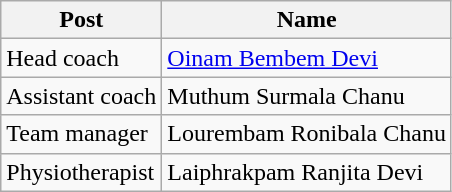<table class="wikitable">
<tr>
<th>Post</th>
<th>Name</th>
</tr>
<tr>
<td>Head coach</td>
<td><a href='#'>Oinam Bembem Devi</a></td>
</tr>
<tr>
<td>Assistant coach</td>
<td>Muthum Surmala Chanu</td>
</tr>
<tr>
<td>Team manager</td>
<td>Lourembam Ronibala Chanu</td>
</tr>
<tr>
<td>Physiotherapist</td>
<td>Laiphrakpam Ranjita Devi</td>
</tr>
</table>
